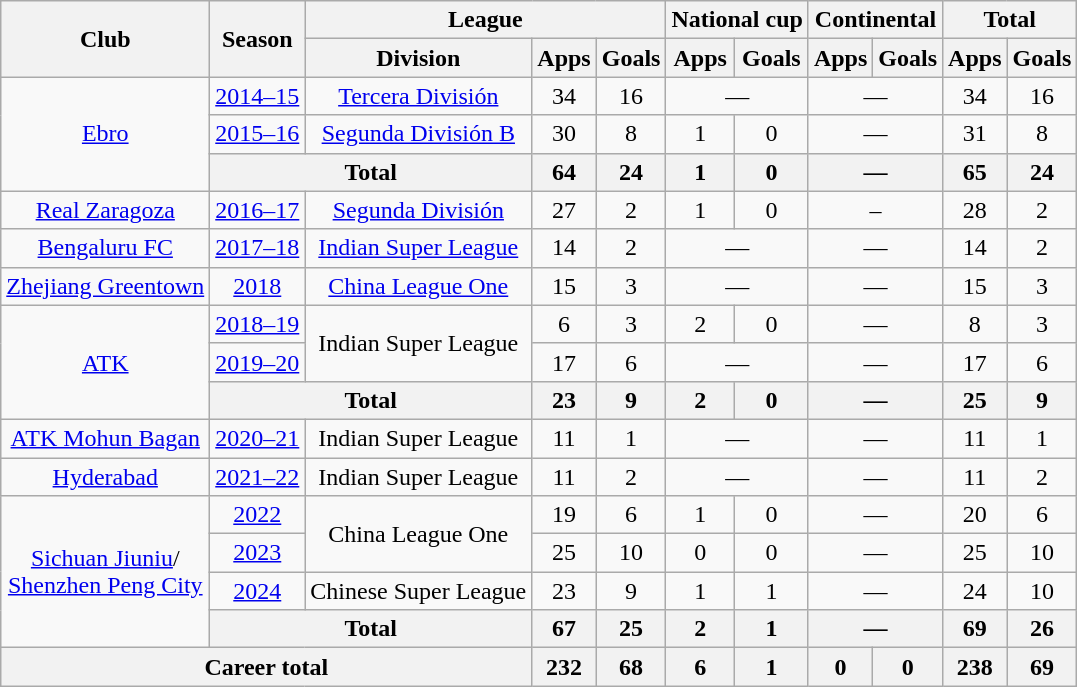<table class="wikitable" style="text-align: center">
<tr>
<th rowspan="2">Club</th>
<th rowspan="2">Season</th>
<th colspan="3">League</th>
<th colspan="2">National cup</th>
<th colspan="2">Continental</th>
<th colspan="2">Total</th>
</tr>
<tr>
<th>Division</th>
<th>Apps</th>
<th>Goals</th>
<th>Apps</th>
<th>Goals</th>
<th>Apps</th>
<th>Goals</th>
<th>Apps</th>
<th>Goals</th>
</tr>
<tr>
<td rowspan="3"><a href='#'>Ebro</a></td>
<td><a href='#'>2014–15</a></td>
<td><a href='#'>Tercera División</a></td>
<td>34</td>
<td>16</td>
<td colspan="2">—</td>
<td colspan="2">—</td>
<td>34</td>
<td>16</td>
</tr>
<tr>
<td><a href='#'>2015–16</a></td>
<td><a href='#'>Segunda División B</a></td>
<td>30</td>
<td>8</td>
<td>1</td>
<td>0</td>
<td colspan="2">—</td>
<td>31</td>
<td>8</td>
</tr>
<tr>
<th colspan="2">Total</th>
<th>64</th>
<th>24</th>
<th>1</th>
<th>0</th>
<th colspan="2">—</th>
<th>65</th>
<th>24</th>
</tr>
<tr>
<td><a href='#'>Real Zaragoza</a></td>
<td><a href='#'>2016–17</a></td>
<td><a href='#'>Segunda División</a></td>
<td>27</td>
<td>2</td>
<td>1</td>
<td>0</td>
<td colspan="2">–</td>
<td>28</td>
<td>2</td>
</tr>
<tr>
<td><a href='#'>Bengaluru FC</a></td>
<td><a href='#'>2017–18</a></td>
<td><a href='#'>Indian Super League</a></td>
<td>14</td>
<td>2</td>
<td colspan="2">—</td>
<td colspan="2">—</td>
<td>14</td>
<td>2</td>
</tr>
<tr>
<td><a href='#'>Zhejiang Greentown</a></td>
<td><a href='#'>2018</a></td>
<td><a href='#'>China League One</a></td>
<td>15</td>
<td>3</td>
<td colspan="2">—</td>
<td colspan="2">—</td>
<td>15</td>
<td>3</td>
</tr>
<tr>
<td rowspan="3"><a href='#'>ATK</a></td>
<td><a href='#'>2018–19</a></td>
<td rowspan="2">Indian Super League</td>
<td>6</td>
<td>3</td>
<td>2</td>
<td>0</td>
<td colspan="2">—</td>
<td>8</td>
<td>3</td>
</tr>
<tr>
<td><a href='#'>2019–20</a></td>
<td>17</td>
<td>6</td>
<td colspan="2">—</td>
<td colspan="2">—</td>
<td>17</td>
<td>6</td>
</tr>
<tr>
<th colspan="2">Total</th>
<th>23</th>
<th>9</th>
<th>2</th>
<th>0</th>
<th colspan="2">—</th>
<th>25</th>
<th>9</th>
</tr>
<tr>
<td><a href='#'>ATK Mohun Bagan</a></td>
<td><a href='#'>2020–21</a></td>
<td>Indian Super League</td>
<td>11</td>
<td>1</td>
<td colspan="2">—</td>
<td colspan="2">—</td>
<td>11</td>
<td>1</td>
</tr>
<tr>
<td><a href='#'>Hyderabad</a></td>
<td><a href='#'>2021–22</a></td>
<td>Indian Super League</td>
<td>11</td>
<td>2</td>
<td colspan="2">—</td>
<td colspan="2">—</td>
<td>11</td>
<td>2</td>
</tr>
<tr>
<td rowspan="4"><a href='#'>Sichuan Jiuniu</a>/<br><a href='#'>Shenzhen Peng City</a></td>
<td><a href='#'>2022</a></td>
<td rowspan="2">China League One</td>
<td>19</td>
<td>6</td>
<td>1</td>
<td>0</td>
<td colspan="2">—</td>
<td>20</td>
<td>6</td>
</tr>
<tr>
<td><a href='#'>2023</a></td>
<td>25</td>
<td>10</td>
<td>0</td>
<td>0</td>
<td colspan="2">—</td>
<td>25</td>
<td>10</td>
</tr>
<tr>
<td><a href='#'>2024</a></td>
<td>Chinese Super League</td>
<td>23</td>
<td>9</td>
<td>1</td>
<td>1</td>
<td colspan="2">—</td>
<td>24</td>
<td>10</td>
</tr>
<tr>
<th colspan="2">Total</th>
<th>67</th>
<th>25</th>
<th>2</th>
<th>1</th>
<th colspan="2">—</th>
<th>69</th>
<th>26</th>
</tr>
<tr>
<th colspan="3">Career total</th>
<th>232</th>
<th>68</th>
<th>6</th>
<th>1</th>
<th>0</th>
<th>0</th>
<th>238</th>
<th>69</th>
</tr>
</table>
